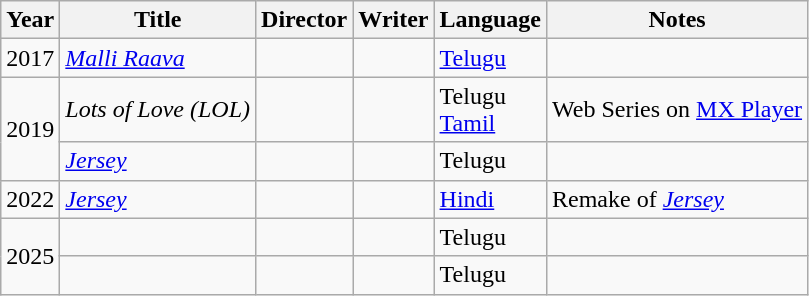<table class="wikitable">
<tr>
<th>Year</th>
<th>Title</th>
<th>Director</th>
<th>Writer</th>
<th>Language</th>
<th>Notes</th>
</tr>
<tr>
<td>2017</td>
<td><em><a href='#'>Malli Raava</a></em></td>
<td></td>
<td></td>
<td><a href='#'>Telugu</a></td>
<td></td>
</tr>
<tr>
<td rowspan="2">2019</td>
<td><em>Lots of Love (LOL)</em></td>
<td></td>
<td></td>
<td>Telugu<br><a href='#'>Tamil</a></td>
<td>Web Series on  <a href='#'>MX Player</a></td>
</tr>
<tr>
<td><em><a href='#'>Jersey</a></em></td>
<td></td>
<td></td>
<td>Telugu</td>
<td></td>
</tr>
<tr>
<td>2022</td>
<td><em><a href='#'>Jersey</a></em></td>
<td></td>
<td></td>
<td><a href='#'>Hindi</a></td>
<td>Remake of <em><a href='#'>Jersey</a></em></td>
</tr>
<tr>
<td rowspan="2">2025</td>
<td></td>
<td></td>
<td></td>
<td>Telugu</td>
<td></td>
</tr>
<tr>
<td></td>
<td></td>
<td></td>
<td>Telugu</td>
<td></td>
</tr>
</table>
